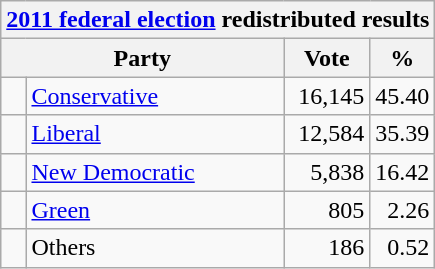<table class="wikitable">
<tr>
<th colspan="4"><a href='#'>2011 federal election</a> redistributed results</th>
</tr>
<tr>
<th bgcolor="#DDDDFF" width="130px" colspan="2">Party</th>
<th bgcolor="#DDDDFF" width="50px">Vote</th>
<th bgcolor="#DDDDFF" width="30px">%</th>
</tr>
<tr>
<td> </td>
<td><a href='#'>Conservative</a></td>
<td align=right>16,145</td>
<td align=right>45.40</td>
</tr>
<tr>
<td> </td>
<td><a href='#'>Liberal</a></td>
<td align=right>12,584</td>
<td align=right>35.39</td>
</tr>
<tr>
<td> </td>
<td><a href='#'>New Democratic</a></td>
<td align=right>5,838</td>
<td align=right>16.42</td>
</tr>
<tr>
<td> </td>
<td><a href='#'>Green</a></td>
<td align=right>805</td>
<td align=right>2.26</td>
</tr>
<tr>
<td> </td>
<td>Others</td>
<td align=right>186</td>
<td align=right>0.52</td>
</tr>
</table>
